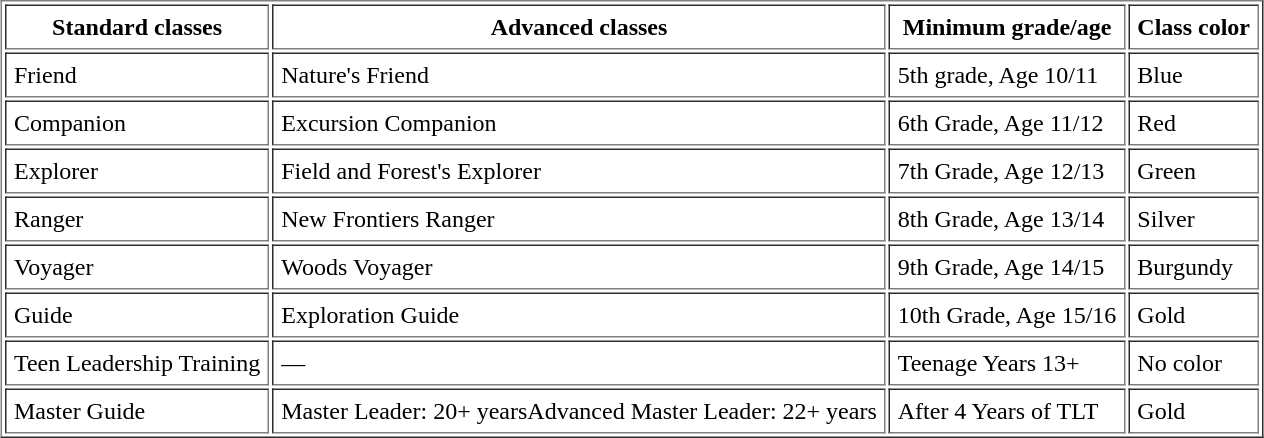<table border=1 cellspacing=2 cellpadding=5 align="center">
<tr>
<th>Standard classes</th>
<th>Advanced classes</th>
<th>Minimum grade/age</th>
<th>Class color</th>
</tr>
<tr>
<td>Friend</td>
<td>Nature's Friend</td>
<td>5th grade, Age 10/11</td>
<td>Blue</td>
</tr>
<tr>
<td>Companion</td>
<td>Excursion Companion</td>
<td>6th Grade, Age 11/12</td>
<td>Red</td>
</tr>
<tr>
<td>Explorer</td>
<td>Field and Forest's Explorer</td>
<td>7th Grade, Age 12/13</td>
<td>Green</td>
</tr>
<tr>
<td>Ranger</td>
<td>New Frontiers Ranger</td>
<td>8th Grade, Age 13/14</td>
<td>Silver</td>
</tr>
<tr>
<td>Voyager</td>
<td>Woods Voyager</td>
<td>9th Grade, Age 14/15</td>
<td>Burgundy</td>
</tr>
<tr>
<td>Guide</td>
<td>Exploration Guide</td>
<td>10th Grade, Age 15/16</td>
<td>Gold</td>
</tr>
<tr>
<td>Teen Leadership Training</td>
<td>—</td>
<td>Teenage Years 13+</td>
<td>No color</td>
</tr>
<tr>
<td>Master Guide</td>
<td>Master Leader: 20+ yearsAdvanced Master Leader: 22+ years</td>
<td>After 4 Years of TLT</td>
<td>Gold</td>
</tr>
</table>
